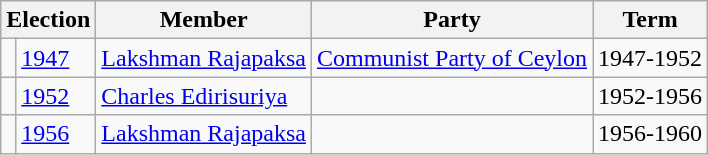<table class="wikitable">
<tr>
<th colspan="2">Election</th>
<th>Member</th>
<th>Party</th>
<th>Term</th>
</tr>
<tr>
<td style="background-color: "></td>
<td><a href='#'>1947</a></td>
<td><a href='#'>Lakshman Rajapaksa</a></td>
<td><a href='#'>Communist Party of Ceylon</a></td>
<td>1947-1952</td>
</tr>
<tr>
<td style="background-color: "></td>
<td><a href='#'>1952</a></td>
<td><a href='#'>Charles Edirisuriya</a></td>
<td></td>
<td>1952-1956</td>
</tr>
<tr>
<td style="background-color: "></td>
<td><a href='#'>1956</a></td>
<td><a href='#'>Lakshman Rajapaksa</a></td>
<td></td>
<td>1956-1960</td>
</tr>
</table>
